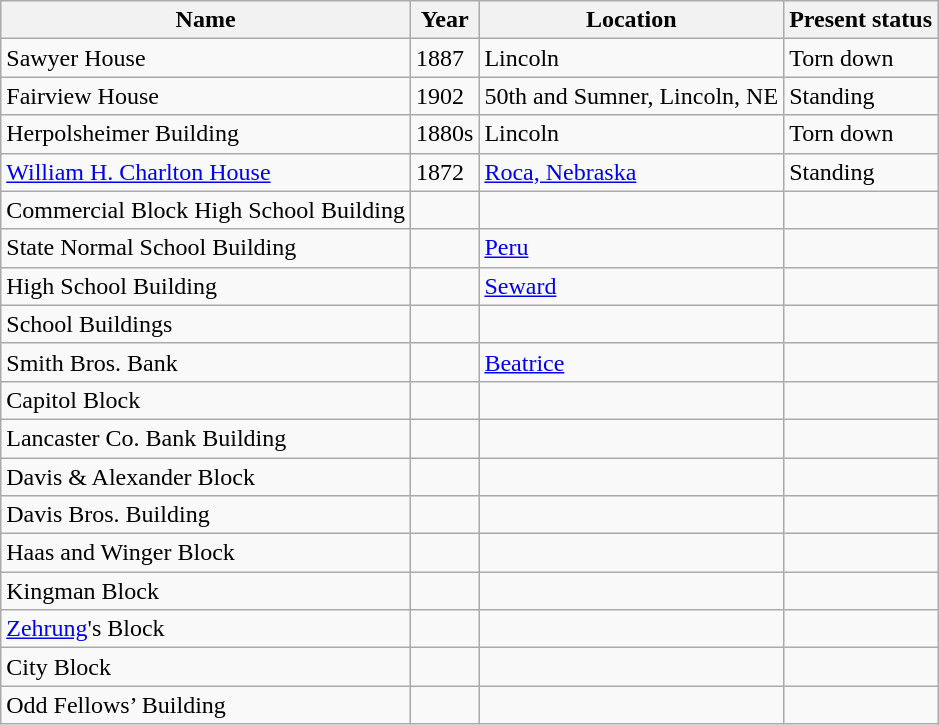<table class = "wikitable">
<tr>
<th>Name</th>
<th>Year</th>
<th>Location</th>
<th>Present status</th>
</tr>
<tr>
<td>Sawyer House</td>
<td>1887</td>
<td>Lincoln</td>
<td>Torn down</td>
</tr>
<tr>
<td>Fairview House</td>
<td>1902</td>
<td>50th and Sumner, Lincoln, NE</td>
<td>Standing</td>
</tr>
<tr>
<td>Herpolsheimer Building</td>
<td>1880s</td>
<td>Lincoln</td>
<td>Torn down</td>
</tr>
<tr>
<td><a href='#'>William H. Charlton House</a></td>
<td>1872</td>
<td><a href='#'>Roca, Nebraska</a></td>
<td>Standing</td>
</tr>
<tr>
<td>Commercial Block High School Building</td>
<td></td>
<td></td>
<td></td>
</tr>
<tr>
<td>State Normal School Building </td>
<td></td>
<td><a href='#'>Peru</a></td>
<td></td>
</tr>
<tr>
<td>High School Building </td>
<td></td>
<td><a href='#'>Seward</a></td>
<td></td>
</tr>
<tr>
<td>School Buildings </td>
<td></td>
<td></td>
<td></td>
</tr>
<tr>
<td>Smith Bros. Bank </td>
<td></td>
<td><a href='#'>Beatrice</a></td>
<td></td>
</tr>
<tr>
<td>Capitol Block</td>
<td></td>
<td></td>
<td></td>
</tr>
<tr>
<td>Lancaster Co. Bank Building</td>
<td></td>
<td></td>
<td></td>
</tr>
<tr>
<td>Davis & Alexander Block</td>
<td></td>
<td></td>
<td></td>
</tr>
<tr>
<td>Davis Bros. Building</td>
<td></td>
<td></td>
<td></td>
</tr>
<tr>
<td>Haas and Winger Block</td>
<td></td>
<td></td>
<td></td>
</tr>
<tr>
<td>Kingman Block</td>
<td></td>
<td></td>
<td></td>
</tr>
<tr>
<td><a href='#'>Zehrung</a>'s Block</td>
<td></td>
<td></td>
<td></td>
</tr>
<tr>
<td>City Block</td>
<td></td>
<td></td>
<td></td>
</tr>
<tr>
<td>Odd Fellows’ Building</td>
<td></td>
<td></td>
<td></td>
</tr>
</table>
